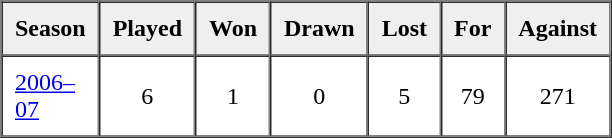<table border=1 cellpadding=8 cellspacing=0>
<tr>
<th bgcolor="#efefef" width="20">Season</th>
<th bgcolor="#efefef" width="20">Played</th>
<th bgcolor="#efefef" width="20">Won</th>
<th bgcolor="#efefef" width="20">Drawn</th>
<th bgcolor="#efefef" width="20">Lost</th>
<th bgcolor="#efefef" width="20">For</th>
<th bgcolor="#efefef" width="20">Against</th>
</tr>
<tr align=center>
<td align=left><a href='#'>2006–07</a></td>
<td>6</td>
<td>1</td>
<td>0</td>
<td>5</td>
<td>79</td>
<td>271</td>
</tr>
</table>
